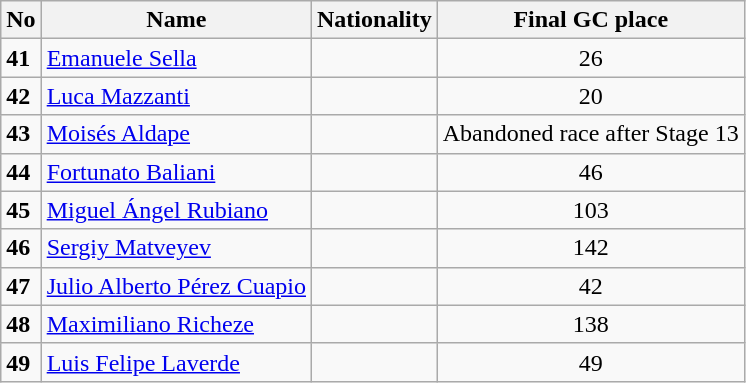<table class="wikitable">
<tr>
<th>No</th>
<th>Name</th>
<th>Nationality</th>
<th>Final GC place</th>
</tr>
<tr --->
<td><strong>41</strong></td>
<td><a href='#'>Emanuele Sella</a></td>
<td></td>
<td align="center">26</td>
</tr>
<tr --->
<td><strong>42</strong></td>
<td><a href='#'>Luca Mazzanti</a></td>
<td></td>
<td align="center">20</td>
</tr>
<tr --->
<td><strong>43</strong></td>
<td><a href='#'>Moisés Aldape</a></td>
<td></td>
<td align="center">Abandoned race after Stage 13</td>
</tr>
<tr --->
<td><strong>44</strong></td>
<td><a href='#'>Fortunato Baliani</a></td>
<td></td>
<td align="center">46</td>
</tr>
<tr --->
<td><strong>45</strong></td>
<td><a href='#'>Miguel Ángel Rubiano</a></td>
<td></td>
<td align="center">103</td>
</tr>
<tr --->
<td><strong>46</strong></td>
<td><a href='#'>Sergiy Matveyev</a></td>
<td></td>
<td align="center">142</td>
</tr>
<tr --->
<td><strong>47</strong></td>
<td><a href='#'>Julio Alberto Pérez Cuapio</a></td>
<td></td>
<td align="center">42</td>
</tr>
<tr --->
<td><strong>48</strong></td>
<td><a href='#'>Maximiliano Richeze</a></td>
<td></td>
<td align="center">138</td>
</tr>
<tr --->
<td><strong>49</strong></td>
<td><a href='#'>Luis Felipe Laverde</a></td>
<td></td>
<td align="center">49</td>
</tr>
</table>
